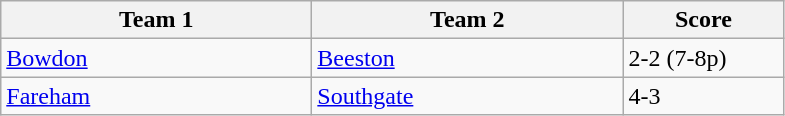<table class="wikitable" style="font-size: 100%">
<tr>
<th width=200>Team 1</th>
<th width=200>Team 2</th>
<th width=100>Score</th>
</tr>
<tr>
<td><a href='#'>Bowdon</a></td>
<td><a href='#'>Beeston</a></td>
<td>2-2 (7-8p)</td>
</tr>
<tr>
<td><a href='#'>Fareham</a></td>
<td><a href='#'>Southgate</a></td>
<td>4-3 </td>
</tr>
</table>
